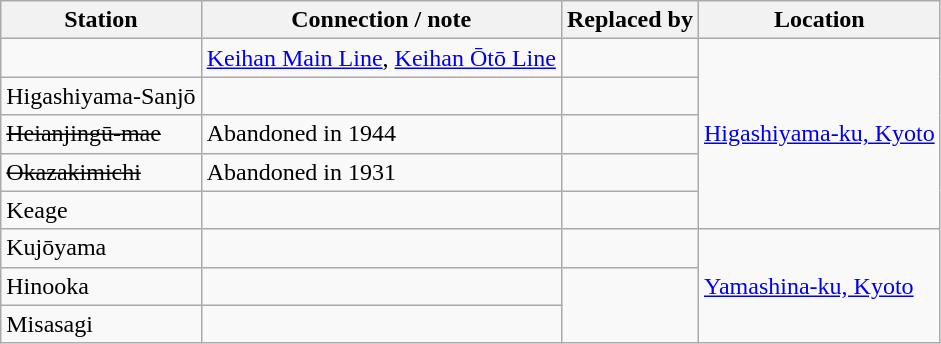<table class=wikitable>
<tr>
<th>Station</th>
<th>Connection / note</th>
<th>Replaced by</th>
<th>Location</th>
</tr>
<tr>
<td></td>
<td><a href='#'>Keihan Main Line</a>, <a href='#'>Keihan Ōtō Line</a></td>
<td></td>
<td rowspan=5><a href='#'>Higashiyama-ku, Kyoto</a></td>
</tr>
<tr>
<td>Higashiyama-Sanjō</td>
<td></td>
<td></td>
</tr>
<tr>
<td><s>Heianjingū-mae</s></td>
<td>Abandoned in 1944</td>
<td></td>
</tr>
<tr>
<td><s>Okazakimichi</s></td>
<td>Abandoned in 1931</td>
<td></td>
</tr>
<tr>
<td>Keage</td>
<td></td>
<td></td>
</tr>
<tr>
<td>Kujōyama</td>
<td></td>
<td></td>
<td rowspan=3><a href='#'>Yamashina-ku, Kyoto</a></td>
</tr>
<tr>
<td>Hinooka</td>
<td></td>
<td rowspan=2></td>
</tr>
<tr>
<td>Misasagi</td>
<td></td>
</tr>
</table>
